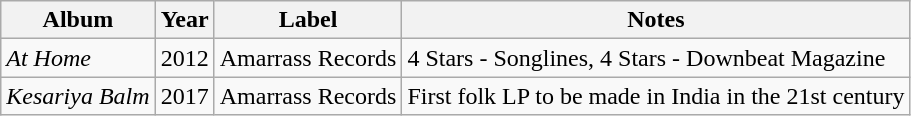<table class="wikitable">
<tr>
<th>Album</th>
<th>Year</th>
<th>Label</th>
<th>Notes</th>
</tr>
<tr>
<td><em>At Home</em></td>
<td>2012</td>
<td>Amarrass Records</td>
<td>4 Stars - Songlines, 4 Stars - Downbeat Magazine</td>
</tr>
<tr>
<td><em>Kesariya Balm</em></td>
<td>2017</td>
<td>Amarrass Records</td>
<td>First folk LP to be made in India in the 21st century</td>
</tr>
</table>
